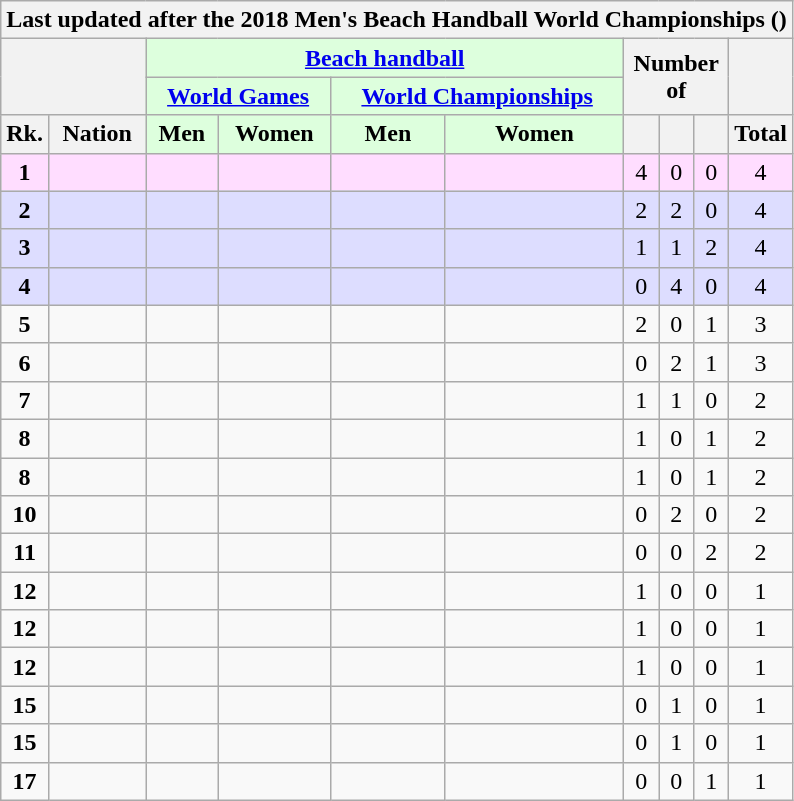<table class="wikitable" style="margin-top: 0em; text-align: center; font-size: 100%;">
<tr>
<th colspan="10">Last updated after the 2018 Men's Beach Handball World Championships ()</th>
</tr>
<tr>
<th rowspan="2" colspan="2"></th>
<th colspan="4" style="background: #dfd;"><a href='#'>Beach handball</a></th>
<th rowspan="2" colspan="3">Number of</th>
<th rowspan="2"></th>
</tr>
<tr>
<th colspan="2" style="background: #dfd;"><a href='#'>World Games</a></th>
<th colspan="2" style="background: #dfd;"><a href='#'>World Championships</a></th>
</tr>
<tr>
<th style="width: 1em;">Rk.</th>
<th>Nation</th>
<th style="background: #dfd;">Men</th>
<th style="background: #dfd;">Women</th>
<th style="background: #dfd;">Men</th>
<th style="background: #dfd;">Women</th>
<th style="width: 1em;"></th>
<th style="width: 1em;"></th>
<th style="width: 1em;"></th>
<th style="width: 1em;">Total</th>
</tr>
<tr style="background: #fdf;">
<td><strong>1</strong></td>
<td style="text-align: left;"></td>
<td></td>
<td></td>
<td></td>
<td></td>
<td>4</td>
<td>0</td>
<td>0</td>
<td>4</td>
</tr>
<tr style="background: #ddf;">
<td><strong>2</strong></td>
<td style="text-align: left;"></td>
<td></td>
<td></td>
<td></td>
<td></td>
<td>2</td>
<td>2</td>
<td>0</td>
<td>4</td>
</tr>
<tr style="background: #ddf;">
<td><strong>3</strong></td>
<td style="text-align: left;"></td>
<td></td>
<td></td>
<td></td>
<td></td>
<td>1</td>
<td>1</td>
<td>2</td>
<td>4</td>
</tr>
<tr style="background: #ddf;">
<td><strong>4</strong></td>
<td style="text-align: left;"></td>
<td></td>
<td></td>
<td></td>
<td></td>
<td>0</td>
<td>4</td>
<td>0</td>
<td>4</td>
</tr>
<tr>
<td><strong>5</strong></td>
<td style="text-align: left;"></td>
<td></td>
<td></td>
<td></td>
<td></td>
<td>2</td>
<td>0</td>
<td>1</td>
<td>3</td>
</tr>
<tr>
<td><strong>6</strong></td>
<td style="text-align: left;"></td>
<td></td>
<td></td>
<td></td>
<td></td>
<td>0</td>
<td>2</td>
<td>1</td>
<td>3</td>
</tr>
<tr>
<td><strong>7</strong></td>
<td style="text-align: left;"></td>
<td></td>
<td></td>
<td></td>
<td></td>
<td>1</td>
<td>1</td>
<td>0</td>
<td>2</td>
</tr>
<tr>
<td><strong>8</strong></td>
<td style="text-align: left;"></td>
<td></td>
<td></td>
<td></td>
<td></td>
<td>1</td>
<td>0</td>
<td>1</td>
<td>2</td>
</tr>
<tr>
<td><strong>8</strong></td>
<td style="text-align: left;"></td>
<td></td>
<td></td>
<td></td>
<td></td>
<td>1</td>
<td>0</td>
<td>1</td>
<td>2</td>
</tr>
<tr>
<td><strong>10</strong></td>
<td style="text-align: left;"></td>
<td></td>
<td></td>
<td></td>
<td></td>
<td>0</td>
<td>2</td>
<td>0</td>
<td>2</td>
</tr>
<tr>
<td><strong>11</strong></td>
<td style="text-align: left;"></td>
<td></td>
<td></td>
<td></td>
<td></td>
<td>0</td>
<td>0</td>
<td>2</td>
<td>2</td>
</tr>
<tr>
<td><strong>12</strong></td>
<td style="text-align: left;"></td>
<td></td>
<td></td>
<td></td>
<td></td>
<td>1</td>
<td>0</td>
<td>0</td>
<td>1</td>
</tr>
<tr>
<td><strong>12</strong></td>
<td style="text-align: left;"></td>
<td></td>
<td></td>
<td></td>
<td></td>
<td>1</td>
<td>0</td>
<td>0</td>
<td>1</td>
</tr>
<tr>
<td><strong>12</strong></td>
<td style="text-align: left;"></td>
<td></td>
<td></td>
<td></td>
<td></td>
<td>1</td>
<td>0</td>
<td>0</td>
<td>1</td>
</tr>
<tr>
<td><strong>15</strong></td>
<td style="text-align: left;"></td>
<td></td>
<td></td>
<td></td>
<td></td>
<td>0</td>
<td>1</td>
<td>0</td>
<td>1</td>
</tr>
<tr>
<td><strong>15</strong></td>
<td style="text-align: left;"></td>
<td></td>
<td></td>
<td></td>
<td></td>
<td>0</td>
<td>1</td>
<td>0</td>
<td>1</td>
</tr>
<tr>
<td><strong>17</strong></td>
<td style="text-align: left;"></td>
<td></td>
<td></td>
<td></td>
<td></td>
<td>0</td>
<td>0</td>
<td>1</td>
<td>1</td>
</tr>
</table>
